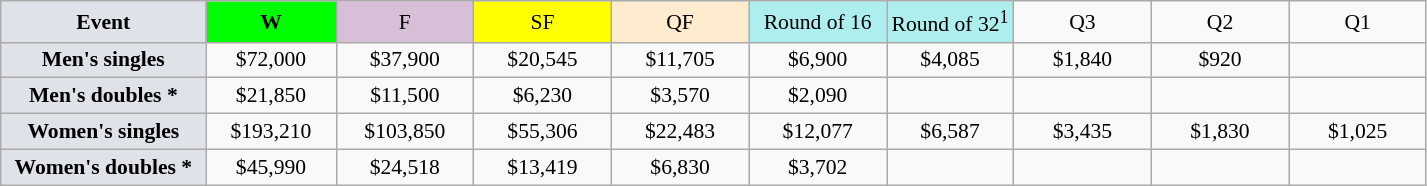<table class=wikitable style=font-size:90%;text-align:center>
<tr>
<td style="width:130px; background:#dfe2e9;"><strong>Event</strong></td>
<td style="width:80px; background:lime;"><strong>W</strong></td>
<td style="width:85px; background:thistle;">F</td>
<td style="width:85px; background:#ff0;">SF</td>
<td style="width:85px; background:#ffebcd;">QF</td>
<td style="width:85px; background:#afeeee;">Round of 16</td>
<td style="background:#afeeee;">Round of 32<sup>1</sup></td>
<td width=85>Q3</td>
<td width=85>Q2</td>
<td width=85>Q1</td>
</tr>
<tr>
<td style="background:#dfe2e9;"><strong>Men's singles</strong></td>
<td>$72,000</td>
<td>$37,900</td>
<td>$20,545</td>
<td>$11,705</td>
<td>$6,900</td>
<td>$4,085</td>
<td>$1,840</td>
<td>$920</td>
<td></td>
</tr>
<tr>
<td style="background:#dfe2e9;"><strong>Men's doubles *</strong></td>
<td>$21,850</td>
<td>$11,500</td>
<td>$6,230</td>
<td>$3,570</td>
<td>$2,090</td>
<td></td>
<td></td>
<td></td>
<td></td>
</tr>
<tr>
<td style="background:#dfe2e9;"><strong>Women's singles</strong></td>
<td>$193,210</td>
<td>$103,850</td>
<td>$55,306</td>
<td>$22,483</td>
<td>$12,077</td>
<td>$6,587</td>
<td>$3,435</td>
<td>$1,830</td>
<td>$1,025</td>
</tr>
<tr>
<td style="background:#dfe2e9;"><strong>Women's doubles *</strong></td>
<td>$45,990</td>
<td>$24,518</td>
<td>$13,419</td>
<td>$6,830</td>
<td>$3,702</td>
<td></td>
<td></td>
<td></td>
<td></td>
</tr>
</table>
